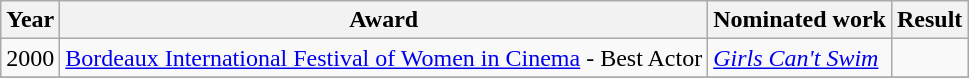<table class = "wikitable">
<tr>
<th>Year</th>
<th>Award</th>
<th>Nominated work</th>
<th>Result</th>
</tr>
<tr>
<td>2000</td>
<td><a href='#'>Bordeaux International Festival of Women in Cinema</a> - Best Actor</td>
<td><em><a href='#'>Girls Can't Swim</a></em></td>
<td></td>
</tr>
<tr>
</tr>
</table>
